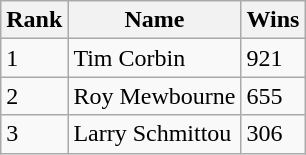<table class="wikitable">
<tr>
<th>Rank</th>
<th>Name</th>
<th>Wins</th>
</tr>
<tr>
<td>1</td>
<td>Tim Corbin</td>
<td>921</td>
</tr>
<tr>
<td>2</td>
<td>Roy Mewbourne</td>
<td>655</td>
</tr>
<tr>
<td>3</td>
<td>Larry Schmittou</td>
<td>306</td>
</tr>
</table>
